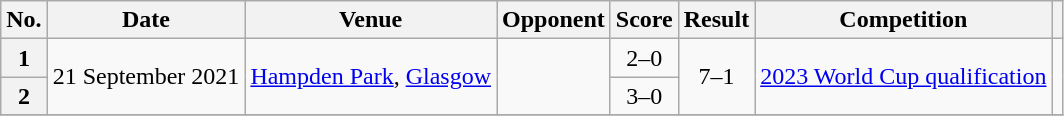<table class="wikitable sortable plainrowheaders">
<tr>
<th scope=col>No.</th>
<th scope=col data-sort-type=date>Date</th>
<th scope=col>Venue</th>
<th scope=col>Opponent</th>
<th scope=col>Score</th>
<th scope=col>Result</th>
<th scope=col>Competition</th>
<th scope=col class=unsortable></th>
</tr>
<tr>
<th scope=row style="text-align: center">1</th>
<td rowspan=2>21 September 2021</td>
<td rowspan=2><a href='#'>Hampden Park</a>, <a href='#'>Glasgow</a></td>
<td rowspan=2></td>
<td align=center>2–0</td>
<td rowspan=2 align=center>7–1</td>
<td rowspan=2><a href='#'>2023 World Cup qualification</a></td>
<td rowspan=2 align=center></td>
</tr>
<tr>
<th scope=row style=text-align:center>2</th>
<td align=center>3–0</td>
</tr>
<tr>
</tr>
</table>
